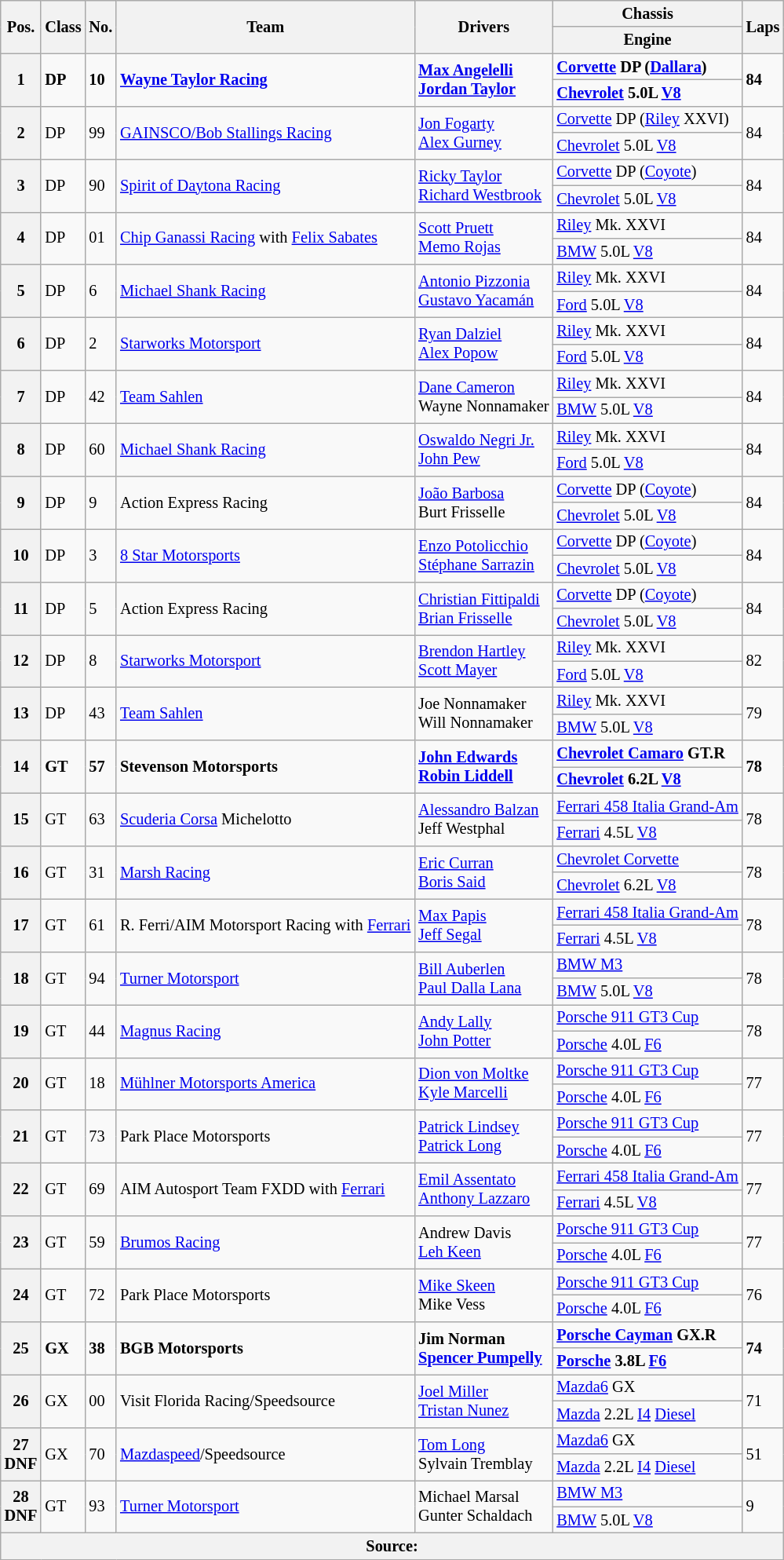<table class="wikitable" style="font-size: 85%;">
<tr>
<th rowspan="2">Pos.</th>
<th rowspan="2">Class</th>
<th rowspan="2">No.</th>
<th rowspan="2">Team</th>
<th rowspan="2">Drivers</th>
<th>Chassis</th>
<th rowspan="2">Laps</th>
</tr>
<tr>
<th>Engine</th>
</tr>
<tr>
<th rowspan="2">1</th>
<td rowspan="2"><strong>DP</strong></td>
<td rowspan="2"><strong>10</strong></td>
<td rowspan="2"><strong> <a href='#'>Wayne Taylor Racing</a></strong></td>
<td rowspan="2"><strong> <a href='#'>Max Angelelli</a><br> <a href='#'>Jordan Taylor</a></strong></td>
<td><strong><a href='#'>Corvette</a> DP (<a href='#'>Dallara</a>)</strong></td>
<td rowspan="2"><strong>84</strong></td>
</tr>
<tr>
<td><strong><a href='#'>Chevrolet</a> 5.0L <a href='#'>V8</a></strong></td>
</tr>
<tr>
<th rowspan="2">2</th>
<td rowspan="2">DP</td>
<td rowspan="2">99</td>
<td rowspan="2"> <a href='#'>GAINSCO/Bob Stallings Racing</a></td>
<td rowspan="2"> <a href='#'>Jon Fogarty</a><br> <a href='#'>Alex Gurney</a></td>
<td><a href='#'>Corvette</a> DP (<a href='#'>Riley</a> XXVI)</td>
<td rowspan="2">84</td>
</tr>
<tr>
<td><a href='#'>Chevrolet</a> 5.0L <a href='#'>V8</a></td>
</tr>
<tr>
<th rowspan="2">3</th>
<td rowspan="2">DP</td>
<td rowspan="2">90</td>
<td rowspan="2"> <a href='#'>Spirit of Daytona Racing</a></td>
<td rowspan="2"> <a href='#'>Ricky Taylor</a><br> <a href='#'>Richard Westbrook</a></td>
<td><a href='#'>Corvette</a> DP (<a href='#'>Coyote</a>)</td>
<td rowspan="2">84</td>
</tr>
<tr>
<td><a href='#'>Chevrolet</a> 5.0L <a href='#'>V8</a></td>
</tr>
<tr>
<th rowspan="2">4</th>
<td rowspan="2">DP</td>
<td rowspan="2">01</td>
<td rowspan="2"> <a href='#'>Chip Ganassi Racing</a> with <a href='#'>Felix Sabates</a></td>
<td rowspan="2"> <a href='#'>Scott Pruett</a><br> <a href='#'>Memo Rojas</a></td>
<td><a href='#'>Riley</a> Mk. XXVI</td>
<td rowspan="2">84</td>
</tr>
<tr>
<td><a href='#'>BMW</a> 5.0L <a href='#'>V8</a></td>
</tr>
<tr>
<th rowspan="2">5</th>
<td rowspan="2">DP</td>
<td rowspan="2">6</td>
<td rowspan="2"> <a href='#'>Michael Shank Racing</a></td>
<td rowspan="2"> <a href='#'>Antonio Pizzonia</a><br> <a href='#'>Gustavo Yacamán</a></td>
<td><a href='#'>Riley</a> Mk. XXVI</td>
<td rowspan="2">84</td>
</tr>
<tr>
<td><a href='#'>Ford</a> 5.0L <a href='#'>V8</a></td>
</tr>
<tr>
<th rowspan="2">6</th>
<td rowspan="2">DP</td>
<td rowspan="2">2</td>
<td rowspan="2"> <a href='#'>Starworks Motorsport</a></td>
<td rowspan="2"> <a href='#'>Ryan Dalziel</a><br> <a href='#'>Alex Popow</a></td>
<td><a href='#'>Riley</a> Mk. XXVI</td>
<td rowspan="2">84</td>
</tr>
<tr>
<td><a href='#'>Ford</a> 5.0L <a href='#'>V8</a></td>
</tr>
<tr>
<th rowspan="2">7</th>
<td rowspan="2">DP</td>
<td rowspan="2">42</td>
<td rowspan="2"> <a href='#'>Team Sahlen</a></td>
<td rowspan="2"> <a href='#'>Dane Cameron</a><br> Wayne Nonnamaker</td>
<td><a href='#'>Riley</a> Mk. XXVI</td>
<td rowspan="2">84</td>
</tr>
<tr>
<td><a href='#'>BMW</a> 5.0L <a href='#'>V8</a></td>
</tr>
<tr>
<th rowspan="2">8</th>
<td rowspan="2">DP</td>
<td rowspan="2">60</td>
<td rowspan="2"> <a href='#'>Michael Shank Racing</a></td>
<td rowspan="2"> <a href='#'>Oswaldo Negri Jr.</a><br> <a href='#'>John Pew</a></td>
<td><a href='#'>Riley</a> Mk. XXVI</td>
<td rowspan="2">84</td>
</tr>
<tr>
<td><a href='#'>Ford</a> 5.0L <a href='#'>V8</a></td>
</tr>
<tr>
<th rowspan="2">9</th>
<td rowspan="2">DP</td>
<td rowspan="2">9</td>
<td rowspan="2"> Action Express Racing</td>
<td rowspan="2"> <a href='#'>João Barbosa</a><br> Burt Frisselle</td>
<td><a href='#'>Corvette</a> DP (<a href='#'>Coyote</a>)</td>
<td rowspan="2">84</td>
</tr>
<tr>
<td><a href='#'>Chevrolet</a> 5.0L <a href='#'>V8</a></td>
</tr>
<tr>
<th rowspan="2">10</th>
<td rowspan="2">DP</td>
<td rowspan="2">3</td>
<td rowspan="2"> <a href='#'>8 Star Motorsports</a></td>
<td rowspan="2"> <a href='#'>Enzo Potolicchio</a><br> <a href='#'>Stéphane Sarrazin</a></td>
<td><a href='#'>Corvette</a> DP (<a href='#'>Coyote</a>)</td>
<td rowspan="2">84</td>
</tr>
<tr>
<td><a href='#'>Chevrolet</a> 5.0L <a href='#'>V8</a></td>
</tr>
<tr>
<th rowspan="2">11</th>
<td rowspan="2">DP</td>
<td rowspan="2">5</td>
<td rowspan="2"> Action Express Racing</td>
<td rowspan="2"> <a href='#'>Christian Fittipaldi</a><br> <a href='#'>Brian Frisselle</a></td>
<td><a href='#'>Corvette</a> DP (<a href='#'>Coyote</a>)</td>
<td rowspan="2">84</td>
</tr>
<tr>
<td><a href='#'>Chevrolet</a> 5.0L <a href='#'>V8</a></td>
</tr>
<tr>
<th rowspan="2">12</th>
<td rowspan="2">DP</td>
<td rowspan="2">8</td>
<td rowspan="2"> <a href='#'>Starworks Motorsport</a></td>
<td rowspan="2"> <a href='#'>Brendon Hartley</a><br> <a href='#'>Scott Mayer</a></td>
<td><a href='#'>Riley</a> Mk. XXVI</td>
<td rowspan="2">82</td>
</tr>
<tr>
<td><a href='#'>Ford</a> 5.0L <a href='#'>V8</a></td>
</tr>
<tr>
<th rowspan="2">13</th>
<td rowspan="2">DP</td>
<td rowspan="2">43</td>
<td rowspan="2"> <a href='#'>Team Sahlen</a></td>
<td rowspan="2"> Joe Nonnamaker<br> Will Nonnamaker</td>
<td><a href='#'>Riley</a> Mk. XXVI</td>
<td rowspan="2">79</td>
</tr>
<tr>
<td><a href='#'>BMW</a> 5.0L <a href='#'>V8</a></td>
</tr>
<tr>
<th rowspan="2">14</th>
<td rowspan="2"><strong>GT</strong></td>
<td rowspan="2"><strong>57</strong></td>
<td rowspan="2"><strong> Stevenson Motorsports</strong></td>
<td rowspan="2"><strong> <a href='#'>John Edwards</a><br> <a href='#'>Robin Liddell</a></strong></td>
<td><strong><a href='#'>Chevrolet Camaro</a> GT.R</strong></td>
<td rowspan="2"><strong>78</strong></td>
</tr>
<tr>
<td><strong><a href='#'>Chevrolet</a> 6.2L <a href='#'>V8</a></strong></td>
</tr>
<tr>
<th rowspan="2">15</th>
<td rowspan="2">GT</td>
<td rowspan="2">63</td>
<td rowspan="2"> <a href='#'>Scuderia Corsa</a> Michelotto</td>
<td rowspan="2"> <a href='#'>Alessandro Balzan</a><br> Jeff Westphal</td>
<td><a href='#'>Ferrari 458 Italia Grand-Am</a></td>
<td rowspan="2">78</td>
</tr>
<tr>
<td><a href='#'>Ferrari</a> 4.5L <a href='#'>V8</a></td>
</tr>
<tr>
<th rowspan="2">16</th>
<td rowspan="2">GT</td>
<td rowspan="2">31</td>
<td rowspan="2"> <a href='#'>Marsh Racing</a></td>
<td rowspan="2"> <a href='#'>Eric Curran</a><br> <a href='#'>Boris Said</a></td>
<td><a href='#'>Chevrolet Corvette</a></td>
<td rowspan="2">78</td>
</tr>
<tr>
<td><a href='#'>Chevrolet</a> 6.2L <a href='#'>V8</a></td>
</tr>
<tr>
<th rowspan="2">17</th>
<td rowspan="2">GT</td>
<td rowspan="2">61</td>
<td rowspan="2"> R. Ferri/AIM Motorsport Racing with <a href='#'>Ferrari</a></td>
<td rowspan="2"> <a href='#'>Max Papis</a><br> <a href='#'>Jeff Segal</a></td>
<td><a href='#'>Ferrari 458 Italia Grand-Am</a></td>
<td rowspan="2">78</td>
</tr>
<tr>
<td><a href='#'>Ferrari</a> 4.5L <a href='#'>V8</a></td>
</tr>
<tr>
<th rowspan="2">18</th>
<td rowspan="2">GT</td>
<td rowspan="2">94</td>
<td rowspan="2"> <a href='#'>Turner Motorsport</a></td>
<td rowspan="2"> <a href='#'>Bill Auberlen</a><br> <a href='#'>Paul Dalla Lana</a></td>
<td><a href='#'>BMW M3</a></td>
<td rowspan="2">78</td>
</tr>
<tr>
<td><a href='#'>BMW</a> 5.0L <a href='#'>V8</a></td>
</tr>
<tr>
<th rowspan="2">19</th>
<td rowspan="2">GT</td>
<td rowspan="2">44</td>
<td rowspan="2"> <a href='#'>Magnus Racing</a></td>
<td rowspan="2"> <a href='#'>Andy Lally</a><br> <a href='#'>John Potter</a></td>
<td><a href='#'>Porsche 911 GT3 Cup</a></td>
<td rowspan="2">78</td>
</tr>
<tr>
<td><a href='#'>Porsche</a> 4.0L <a href='#'>F6</a></td>
</tr>
<tr>
<th rowspan="2">20</th>
<td rowspan="2">GT</td>
<td rowspan="2">18</td>
<td rowspan="2"> <a href='#'>Mühlner Motorsports America</a></td>
<td rowspan="2"> <a href='#'>Dion von Moltke</a><br> <a href='#'>Kyle Marcelli</a></td>
<td><a href='#'>Porsche 911 GT3 Cup</a></td>
<td rowspan="2">77</td>
</tr>
<tr>
<td><a href='#'>Porsche</a> 4.0L <a href='#'>F6</a></td>
</tr>
<tr>
<th rowspan="2">21</th>
<td rowspan="2">GT</td>
<td rowspan="2">73</td>
<td rowspan="2"> Park Place Motorsports</td>
<td rowspan="2"> <a href='#'>Patrick Lindsey</a><br> <a href='#'>Patrick Long</a></td>
<td><a href='#'>Porsche 911 GT3 Cup</a></td>
<td rowspan="2">77</td>
</tr>
<tr>
<td><a href='#'>Porsche</a> 4.0L <a href='#'>F6</a></td>
</tr>
<tr>
<th rowspan="2">22</th>
<td rowspan="2">GT</td>
<td rowspan="2">69</td>
<td rowspan="2"> AIM Autosport Team FXDD with <a href='#'>Ferrari</a></td>
<td rowspan="2"> <a href='#'>Emil Assentato</a><br> <a href='#'>Anthony Lazzaro</a></td>
<td><a href='#'>Ferrari 458 Italia Grand-Am</a></td>
<td rowspan="2">77</td>
</tr>
<tr>
<td><a href='#'>Ferrari</a> 4.5L <a href='#'>V8</a></td>
</tr>
<tr>
<th rowspan="2">23</th>
<td rowspan="2">GT</td>
<td rowspan="2">59</td>
<td rowspan="2"> <a href='#'>Brumos Racing</a></td>
<td rowspan="2"> Andrew Davis<br> <a href='#'>Leh Keen</a></td>
<td><a href='#'>Porsche 911 GT3 Cup</a></td>
<td rowspan="2">77</td>
</tr>
<tr>
<td><a href='#'>Porsche</a> 4.0L <a href='#'>F6</a></td>
</tr>
<tr>
<th rowspan="2">24</th>
<td rowspan="2">GT</td>
<td rowspan="2">72</td>
<td rowspan="2"> Park Place Motorsports</td>
<td rowspan="2"> <a href='#'>Mike Skeen</a><br> Mike Vess</td>
<td><a href='#'>Porsche 911 GT3 Cup</a></td>
<td rowspan="2">76</td>
</tr>
<tr>
<td><a href='#'>Porsche</a> 4.0L <a href='#'>F6</a></td>
</tr>
<tr>
<th rowspan="2">25</th>
<td rowspan="2"><strong>GX</strong></td>
<td rowspan="2"><strong>38</strong></td>
<td rowspan="2"><strong> BGB Motorsports</strong></td>
<td rowspan="2"><strong> Jim Norman<br> <a href='#'>Spencer Pumpelly</a></strong></td>
<td><strong><a href='#'>Porsche Cayman</a> GX.R</strong></td>
<td rowspan="2"><strong>74</strong></td>
</tr>
<tr>
<td><strong><a href='#'>Porsche</a> 3.8L <a href='#'>F6</a></strong></td>
</tr>
<tr>
<th rowspan="2">26</th>
<td rowspan="2">GX</td>
<td rowspan="2">00</td>
<td rowspan="2"> Visit Florida Racing/Speedsource</td>
<td rowspan="2"> <a href='#'>Joel Miller</a><br> <a href='#'>Tristan Nunez</a></td>
<td><a href='#'>Mazda6</a> GX</td>
<td rowspan="2">71</td>
</tr>
<tr>
<td><a href='#'>Mazda</a> 2.2L <a href='#'>I4</a> <a href='#'>Diesel</a></td>
</tr>
<tr>
<th rowspan="2">27<br>DNF</th>
<td rowspan="2">GX</td>
<td rowspan="2">70</td>
<td rowspan="2"> <a href='#'>Mazdaspeed</a>/Speedsource</td>
<td rowspan="2"> <a href='#'>Tom Long</a><br> Sylvain Tremblay</td>
<td><a href='#'>Mazda6</a> GX</td>
<td rowspan="2">51</td>
</tr>
<tr>
<td><a href='#'>Mazda</a> 2.2L <a href='#'>I4</a> <a href='#'>Diesel</a></td>
</tr>
<tr>
<th rowspan="2">28<br>DNF</th>
<td rowspan="2">GT</td>
<td rowspan="2">93</td>
<td rowspan="2"> <a href='#'>Turner Motorsport</a></td>
<td rowspan="2"> Michael Marsal<br> Gunter Schaldach</td>
<td><a href='#'>BMW M3</a></td>
<td rowspan="2">9</td>
</tr>
<tr>
<td><a href='#'>BMW</a> 5.0L <a href='#'>V8</a></td>
</tr>
<tr>
<th colspan="7">Source:</th>
</tr>
</table>
